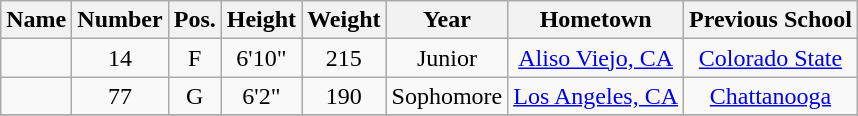<table class="wikitable sortable sortable" style="text-align: center">
<tr align=center>
<th style=>Name</th>
<th style=>Number</th>
<th style=>Pos.</th>
<th style=>Height</th>
<th style=>Weight</th>
<th style=>Year</th>
<th style=>Hometown</th>
<th style=>Previous School</th>
</tr>
<tr>
<td></td>
<td>14</td>
<td>F</td>
<td>6'10"</td>
<td>215</td>
<td>Junior</td>
<td><a href='#'>Aliso Viejo, CA</a></td>
<td><a href='#'>Colorado State</a></td>
</tr>
<tr>
<td></td>
<td>77</td>
<td>G</td>
<td>6'2"</td>
<td>190</td>
<td>Sophomore</td>
<td><a href='#'>Los Angeles, CA</a></td>
<td><a href='#'>Chattanooga</a></td>
</tr>
<tr>
</tr>
</table>
